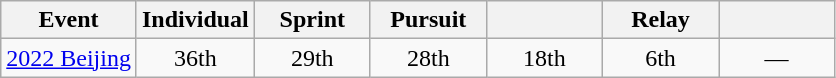<table class="wikitable" style="text-align: center;">
<tr ">
<th>Event</th>
<th style="width:70px;">Individual</th>
<th style="width:70px;">Sprint</th>
<th style="width:70px;">Pursuit</th>
<th style="width:70px;"></th>
<th style="width:70px;">Relay</th>
<th style="width:70px;"></th>
</tr>
<tr>
<td align="left"> <a href='#'>2022 Beijing</a></td>
<td>36th</td>
<td>29th</td>
<td>28th</td>
<td>18th</td>
<td>6th</td>
<td>—</td>
</tr>
</table>
